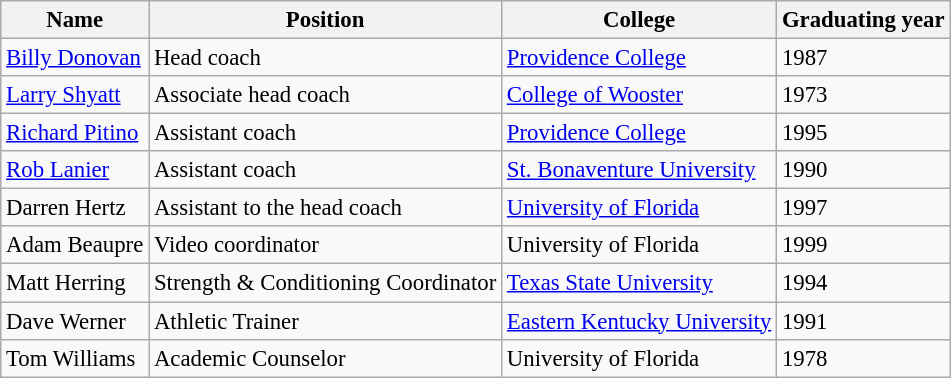<table class="wikitable" style="font-size: 95%;">
<tr>
<th>Name</th>
<th>Position</th>
<th>College</th>
<th>Graduating year</th>
</tr>
<tr>
<td><a href='#'>Billy Donovan</a></td>
<td>Head coach</td>
<td><a href='#'>Providence College</a></td>
<td>1987</td>
</tr>
<tr>
<td><a href='#'>Larry Shyatt</a></td>
<td>Associate head coach</td>
<td><a href='#'>College of Wooster</a></td>
<td>1973</td>
</tr>
<tr>
<td><a href='#'>Richard Pitino</a></td>
<td>Assistant coach</td>
<td><a href='#'>Providence College</a></td>
<td>1995</td>
</tr>
<tr>
<td><a href='#'>Rob Lanier</a></td>
<td>Assistant coach</td>
<td><a href='#'>St. Bonaventure University</a></td>
<td>1990</td>
</tr>
<tr>
<td>Darren Hertz</td>
<td>Assistant to the head coach</td>
<td><a href='#'>University of Florida</a></td>
<td>1997</td>
</tr>
<tr>
<td>Adam Beaupre</td>
<td>Video coordinator</td>
<td>University of Florida</td>
<td>1999</td>
</tr>
<tr>
<td>Matt Herring</td>
<td>Strength & Conditioning Coordinator</td>
<td><a href='#'>Texas State University</a></td>
<td>1994</td>
</tr>
<tr>
<td>Dave Werner</td>
<td>Athletic Trainer</td>
<td><a href='#'>Eastern Kentucky University</a></td>
<td>1991</td>
</tr>
<tr>
<td>Tom Williams</td>
<td>Academic Counselor</td>
<td>University of Florida</td>
<td>1978</td>
</tr>
</table>
